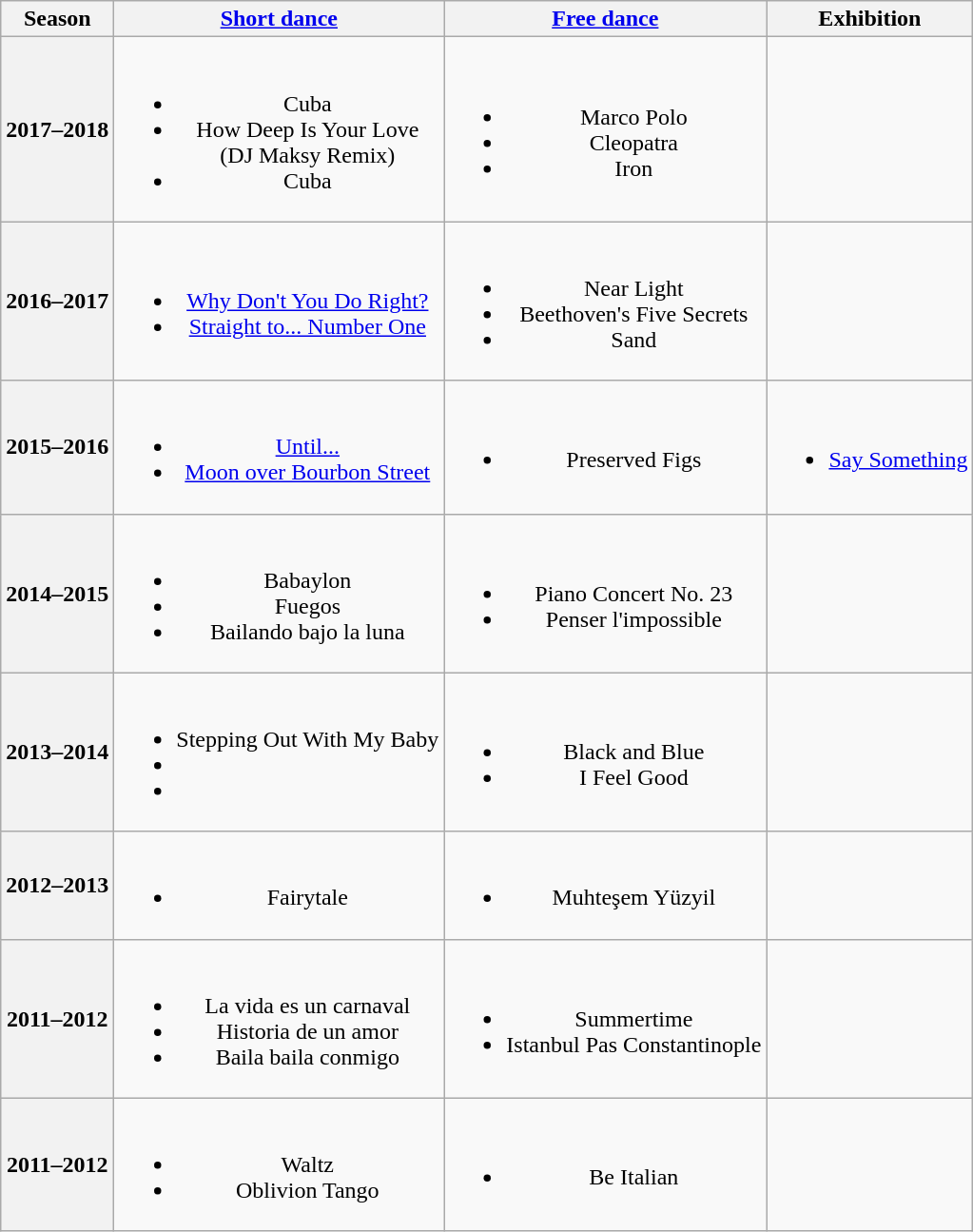<table class="wikitable" style="text-align:center">
<tr>
<th>Season</th>
<th><a href='#'>Short dance</a></th>
<th><a href='#'>Free dance</a></th>
<th>Exhibition</th>
</tr>
<tr>
<th>2017–2018 <br></th>
<td><br><ul><li> Cuba <br></li><li> How Deep Is Your Love <br>(DJ Maksy Remix) <br></li><li> Cuba <br></li></ul></td>
<td><br><ul><li>Marco Polo <br></li><li>Cleopatra <br></li><li>Iron <br></li></ul></td>
<td></td>
</tr>
<tr>
<th>2016–2017 <br></th>
<td><br><ul><li> <a href='#'>Why Don't You Do Right?</a> <br></li><li> <a href='#'>Straight to... Number One</a> <br></li></ul></td>
<td><br><ul><li>Near Light <br></li><li>Beethoven's Five Secrets <br></li><li>Sand <br></li></ul></td>
<td></td>
</tr>
<tr>
<th>2015–2016 <br></th>
<td><br><ul><li> <a href='#'>Until...</a> <br></li><li> <a href='#'>Moon over Bourbon Street</a> <br></li></ul></td>
<td><br><ul><li>Preserved Figs <br></li></ul></td>
<td><br><ul><li><a href='#'>Say Something</a> <br></li></ul></td>
</tr>
<tr>
<th>2014–2015 <br></th>
<td><br><ul><li> Babaylon <br></li><li> Fuegos <br></li><li> Bailando bajo la luna <br></li></ul></td>
<td><br><ul><li>Piano Concert No. 23 <br></li><li>Penser l'impossible <br></li></ul></td>
<td></td>
</tr>
<tr>
<th>2013–2014 <br></th>
<td><br><ul><li> Stepping Out With My Baby <br></li><li></li><li></li></ul></td>
<td><br><ul><li>Black and Blue <br></li><li>I Feel Good <br></li></ul></td>
<td></td>
</tr>
<tr>
<th>2012–2013 <br></th>
<td><br><ul><li>Fairytale <br></li></ul></td>
<td><br><ul><li>Muhteşem Yüzyil <br></li></ul></td>
<td></td>
</tr>
<tr>
<th>2011–2012 <br></th>
<td><br><ul><li>La vida es un carnaval</li><li>Historia de un amor</li><li>Baila baila conmigo</li></ul></td>
<td><br><ul><li>Summertime <br></li><li>Istanbul Pas Constantinople <br></li></ul></td>
<td></td>
</tr>
<tr>
<th>2011–2012</th>
<td><br><ul><li>Waltz</li><li>Oblivion Tango <br></li></ul></td>
<td><br><ul><li>Be Italian <br></li></ul></td>
<td></td>
</tr>
</table>
